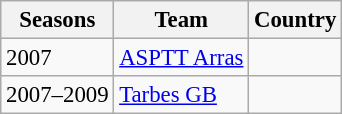<table class="wikitable" style="font-size: 95%;">
<tr>
<th>Seasons</th>
<th>Team</th>
<th>Country</th>
</tr>
<tr>
<td>2007</td>
<td><a href='#'>ASPTT Arras</a></td>
<td></td>
</tr>
<tr>
<td>2007–2009</td>
<td><a href='#'>Tarbes GB</a></td>
<td></td>
</tr>
</table>
